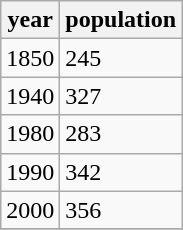<table class="wikitable">
<tr>
<th>year</th>
<th>population</th>
</tr>
<tr>
<td>1850</td>
<td>245</td>
</tr>
<tr>
<td>1940</td>
<td>327</td>
</tr>
<tr>
<td>1980</td>
<td>283</td>
</tr>
<tr>
<td>1990</td>
<td>342</td>
</tr>
<tr>
<td>2000</td>
<td>356</td>
</tr>
<tr>
</tr>
</table>
